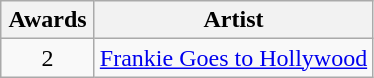<table class="wikitable" rowspan="2" style="text-align:center;">
<tr>
<th scope="col" style="width:55px;">Awards</th>
<th scope="col" style="text-align:center;">Artist</th>
</tr>
<tr>
<td>2</td>
<td><a href='#'>Frankie Goes to Hollywood</a></td>
</tr>
</table>
